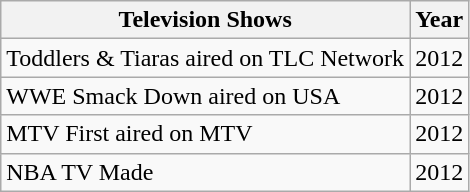<table class="wikitable">
<tr>
<th>Television Shows</th>
<th>Year</th>
</tr>
<tr>
<td>Toddlers & Tiaras aired on TLC Network</td>
<td>2012</td>
</tr>
<tr>
<td>WWE Smack Down aired on USA</td>
<td>2012</td>
</tr>
<tr>
<td>MTV First aired on MTV</td>
<td>2012</td>
</tr>
<tr>
<td>NBA TV Made</td>
<td>2012</td>
</tr>
</table>
